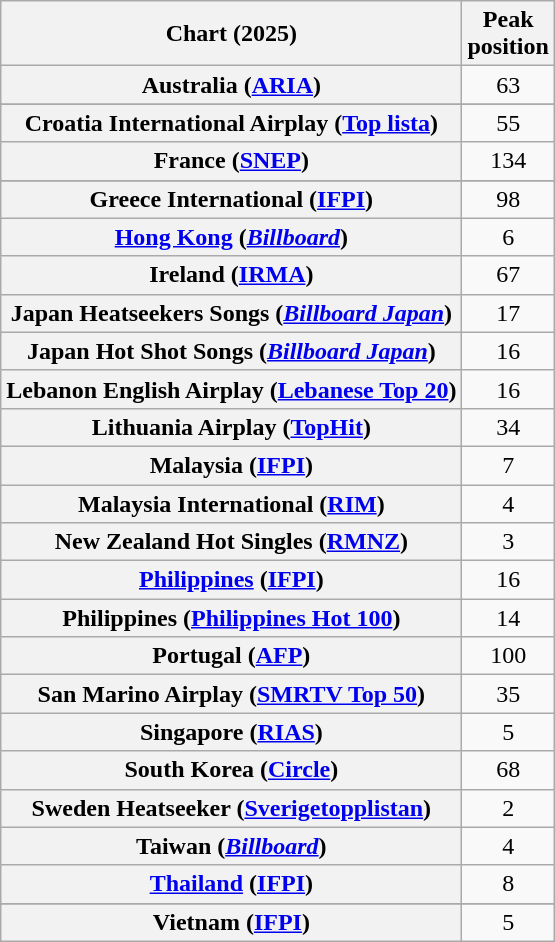<table class="wikitable sortable plainrowheaders" style="text-align:center">
<tr>
<th scope="col">Chart (2025)</th>
<th scope="col">Peak<br>position</th>
</tr>
<tr>
<th scope="row">Australia (<a href='#'>ARIA</a>)</th>
<td>63</td>
</tr>
<tr>
</tr>
<tr>
<th scope="row">Croatia International Airplay (<a href='#'>Top lista</a>)</th>
<td>55</td>
</tr>
<tr>
<th scope="row">France (<a href='#'>SNEP</a>)</th>
<td>134</td>
</tr>
<tr>
</tr>
<tr>
<th scope="row">Greece International (<a href='#'>IFPI</a>)</th>
<td>98</td>
</tr>
<tr>
<th scope="row"><a href='#'>Hong Kong</a> (<em><a href='#'>Billboard</a></em>)</th>
<td>6</td>
</tr>
<tr>
<th scope="row">Ireland (<a href='#'>IRMA</a>)</th>
<td>67</td>
</tr>
<tr>
<th scope="row">Japan Heatseekers Songs (<em><a href='#'>Billboard Japan</a></em>)</th>
<td>17</td>
</tr>
<tr>
<th scope="row">Japan Hot Shot Songs (<em><a href='#'>Billboard Japan</a></em>)</th>
<td>16</td>
</tr>
<tr>
<th scope="row">Lebanon English Airplay (<a href='#'>Lebanese Top 20</a>)</th>
<td>16</td>
</tr>
<tr>
<th scope="row">Lithuania Airplay (<a href='#'>TopHit</a>)</th>
<td>34</td>
</tr>
<tr>
<th scope="row">Malaysia (<a href='#'>IFPI</a>)</th>
<td>7</td>
</tr>
<tr>
<th scope="row">Malaysia International (<a href='#'>RIM</a>)</th>
<td>4</td>
</tr>
<tr>
<th scope="row">New Zealand Hot Singles (<a href='#'>RMNZ</a>)</th>
<td>3</td>
</tr>
<tr>
<th scope="row"><a href='#'>Philippines</a> (<a href='#'>IFPI</a>)</th>
<td>16</td>
</tr>
<tr>
<th scope="row">Philippines (<a href='#'>Philippines Hot 100</a>)</th>
<td>14</td>
</tr>
<tr>
<th scope="row">Portugal (<a href='#'>AFP</a>)</th>
<td>100</td>
</tr>
<tr>
<th scope="row">San Marino Airplay (<a href='#'>SMRTV Top 50</a>)</th>
<td>35</td>
</tr>
<tr>
<th scope="row">Singapore (<a href='#'>RIAS</a>)</th>
<td>5</td>
</tr>
<tr>
<th scope="row">South Korea (<a href='#'>Circle</a>)</th>
<td>68</td>
</tr>
<tr>
<th scope="row">Sweden Heatseeker (<a href='#'>Sverigetopplistan</a>)</th>
<td>2</td>
</tr>
<tr>
<th scope="row">Taiwan (<em><a href='#'>Billboard</a></em>)</th>
<td>4</td>
</tr>
<tr>
<th scope="row"><a href='#'>Thailand</a> (<a href='#'>IFPI</a>)</th>
<td>8</td>
</tr>
<tr>
</tr>
<tr>
</tr>
<tr>
</tr>
<tr>
<th scope="row">Vietnam (<a href='#'>IFPI</a>)</th>
<td>5</td>
</tr>
</table>
